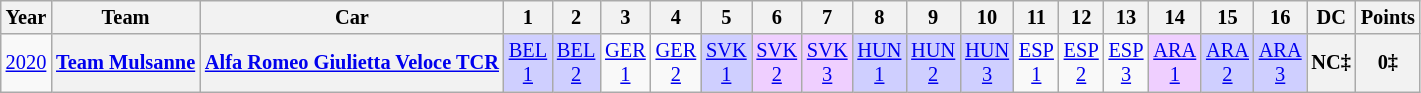<table class="wikitable" style="text-align:center; font-size:85%">
<tr>
<th>Year</th>
<th>Team</th>
<th>Car</th>
<th>1</th>
<th>2</th>
<th>3</th>
<th>4</th>
<th>5</th>
<th>6</th>
<th>7</th>
<th>8</th>
<th>9</th>
<th>10</th>
<th>11</th>
<th>12</th>
<th>13</th>
<th>14</th>
<th>15</th>
<th>16</th>
<th>DC</th>
<th>Points</th>
</tr>
<tr>
<td><a href='#'>2020</a></td>
<th nowrap><a href='#'>Team Mulsanne</a></th>
<th nowrap><a href='#'>Alfa Romeo Giulietta Veloce TCR</a></th>
<td style="background:#CFCFFF;"><a href='#'>BEL<br>1</a><br></td>
<td style="background:#CFCFFF;"><a href='#'>BEL<br>2</a><br></td>
<td><a href='#'>GER<br>1</a></td>
<td><a href='#'>GER<br>2</a></td>
<td style="background:#CFCFFF;"><a href='#'>SVK<br>1</a><br></td>
<td style="background:#EFCFFF;"><a href='#'>SVK<br>2</a><br></td>
<td style="background:#EFCFFF;"><a href='#'>SVK<br>3</a><br></td>
<td style="background:#CFCFFF;"><a href='#'>HUN<br>1</a><br></td>
<td style="background:#CFCFFF;"><a href='#'>HUN<br>2</a><br></td>
<td style="background:#CFCFFF;"><a href='#'>HUN<br>3</a><br></td>
<td><a href='#'>ESP<br>1</a></td>
<td><a href='#'>ESP<br>2</a></td>
<td><a href='#'>ESP<br>3</a></td>
<td style="background:#EFCFFF;"><a href='#'>ARA<br>1</a><br></td>
<td style="background:#CFCFFF;"><a href='#'>ARA<br>2</a><br></td>
<td style="background:#CFCFFF;"><a href='#'>ARA<br>3</a><br></td>
<th>NC‡</th>
<th>0‡</th>
</tr>
</table>
